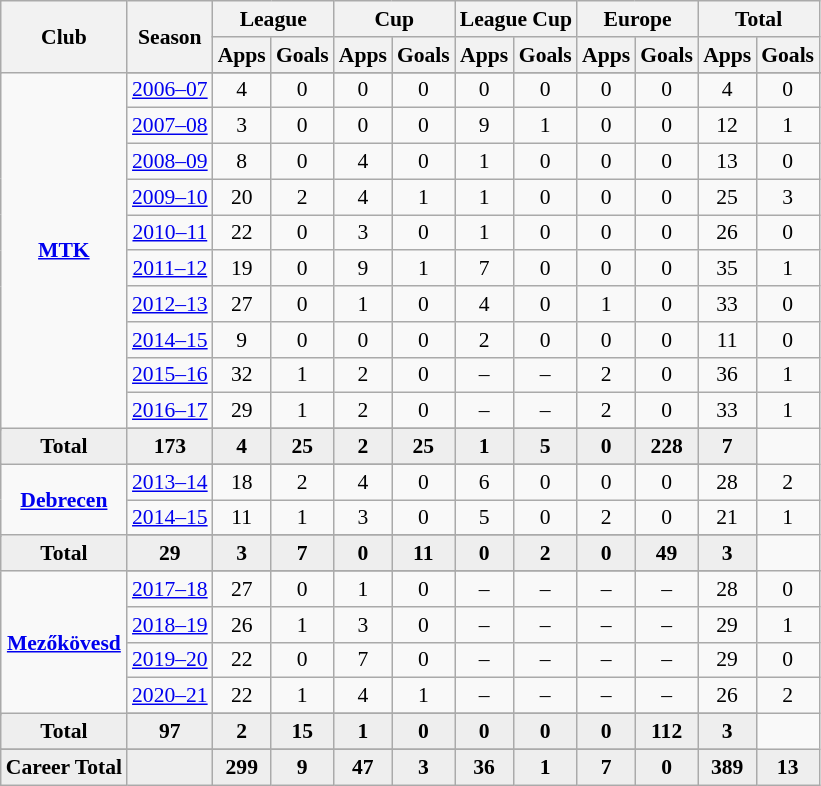<table class="wikitable" style="font-size:90%; text-align: center;">
<tr>
<th rowspan="2">Club</th>
<th rowspan="2">Season</th>
<th colspan="2">League</th>
<th colspan="2">Cup</th>
<th colspan="2">League Cup</th>
<th colspan="2">Europe</th>
<th colspan="2">Total</th>
</tr>
<tr>
<th>Apps</th>
<th>Goals</th>
<th>Apps</th>
<th>Goals</th>
<th>Apps</th>
<th>Goals</th>
<th>Apps</th>
<th>Goals</th>
<th>Apps</th>
<th>Goals</th>
</tr>
<tr ||-||-||-|->
<td rowspan="12" valign="center"><strong><a href='#'>MTK</a></strong></td>
</tr>
<tr>
<td><a href='#'>2006–07</a></td>
<td>4</td>
<td>0</td>
<td>0</td>
<td>0</td>
<td>0</td>
<td>0</td>
<td>0</td>
<td>0</td>
<td>4</td>
<td>0</td>
</tr>
<tr>
<td><a href='#'>2007–08</a></td>
<td>3</td>
<td>0</td>
<td>0</td>
<td>0</td>
<td>9</td>
<td>1</td>
<td>0</td>
<td>0</td>
<td>12</td>
<td>1</td>
</tr>
<tr>
<td><a href='#'>2008–09</a></td>
<td>8</td>
<td>0</td>
<td>4</td>
<td>0</td>
<td>1</td>
<td>0</td>
<td>0</td>
<td>0</td>
<td>13</td>
<td>0</td>
</tr>
<tr>
<td><a href='#'>2009–10</a></td>
<td>20</td>
<td>2</td>
<td>4</td>
<td>1</td>
<td>1</td>
<td>0</td>
<td>0</td>
<td>0</td>
<td>25</td>
<td>3</td>
</tr>
<tr>
<td><a href='#'>2010–11</a></td>
<td>22</td>
<td>0</td>
<td>3</td>
<td>0</td>
<td>1</td>
<td>0</td>
<td>0</td>
<td>0</td>
<td>26</td>
<td>0</td>
</tr>
<tr>
<td><a href='#'>2011–12</a></td>
<td>19</td>
<td>0</td>
<td>9</td>
<td>1</td>
<td>7</td>
<td>0</td>
<td>0</td>
<td>0</td>
<td>35</td>
<td>1</td>
</tr>
<tr>
<td><a href='#'>2012–13</a></td>
<td>27</td>
<td>0</td>
<td>1</td>
<td>0</td>
<td>4</td>
<td>0</td>
<td>1</td>
<td>0</td>
<td>33</td>
<td>0</td>
</tr>
<tr>
<td><a href='#'>2014–15</a></td>
<td>9</td>
<td>0</td>
<td>0</td>
<td>0</td>
<td>2</td>
<td>0</td>
<td>0</td>
<td>0</td>
<td>11</td>
<td>0</td>
</tr>
<tr>
<td><a href='#'>2015–16</a></td>
<td>32</td>
<td>1</td>
<td>2</td>
<td>0</td>
<td>–</td>
<td>–</td>
<td>2</td>
<td>0</td>
<td>36</td>
<td>1</td>
</tr>
<tr>
<td><a href='#'>2016–17</a></td>
<td>29</td>
<td>1</td>
<td>2</td>
<td>0</td>
<td>–</td>
<td>–</td>
<td>2</td>
<td>0</td>
<td>33</td>
<td>1</td>
</tr>
<tr>
</tr>
<tr style="font-weight:bold; background-color:#eeeeee;">
<td>Total</td>
<td>173</td>
<td>4</td>
<td>25</td>
<td>2</td>
<td>25</td>
<td>1</td>
<td>5</td>
<td>0</td>
<td>228</td>
<td>7</td>
</tr>
<tr>
<td rowspan="4" valign="center"><strong><a href='#'>Debrecen</a></strong></td>
</tr>
<tr>
<td><a href='#'>2013–14</a></td>
<td>18</td>
<td>2</td>
<td>4</td>
<td>0</td>
<td>6</td>
<td>0</td>
<td>0</td>
<td>0</td>
<td>28</td>
<td>2</td>
</tr>
<tr>
<td><a href='#'>2014–15</a></td>
<td>11</td>
<td>1</td>
<td>3</td>
<td>0</td>
<td>5</td>
<td>0</td>
<td>2</td>
<td>0</td>
<td>21</td>
<td>1</td>
</tr>
<tr>
</tr>
<tr style="font-weight:bold; background-color:#eeeeee;">
<td>Total</td>
<td>29</td>
<td>3</td>
<td>7</td>
<td>0</td>
<td>11</td>
<td>0</td>
<td>2</td>
<td>0</td>
<td>49</td>
<td>3</td>
</tr>
<tr>
<td rowspan="6" valign="center"><strong><a href='#'>Mezőkövesd</a></strong></td>
</tr>
<tr>
<td><a href='#'>2017–18</a></td>
<td>27</td>
<td>0</td>
<td>1</td>
<td>0</td>
<td>–</td>
<td>–</td>
<td>–</td>
<td>–</td>
<td>28</td>
<td>0</td>
</tr>
<tr>
<td><a href='#'>2018–19</a></td>
<td>26</td>
<td>1</td>
<td>3</td>
<td>0</td>
<td>–</td>
<td>–</td>
<td>–</td>
<td>–</td>
<td>29</td>
<td>1</td>
</tr>
<tr>
<td><a href='#'>2019–20</a></td>
<td>22</td>
<td>0</td>
<td>7</td>
<td>0</td>
<td>–</td>
<td>–</td>
<td>–</td>
<td>–</td>
<td>29</td>
<td>0</td>
</tr>
<tr>
<td><a href='#'>2020–21</a></td>
<td>22</td>
<td>1</td>
<td>4</td>
<td>1</td>
<td>–</td>
<td>–</td>
<td>–</td>
<td>–</td>
<td>26</td>
<td>2</td>
</tr>
<tr>
</tr>
<tr style="font-weight:bold; background-color:#eeeeee;">
<td>Total</td>
<td>97</td>
<td>2</td>
<td>15</td>
<td>1</td>
<td>0</td>
<td>0</td>
<td>0</td>
<td>0</td>
<td>112</td>
<td>3</td>
</tr>
<tr>
</tr>
<tr style="font-weight:bold; background-color:#eeeeee;">
<td rowspan="2" valign="top"><strong>Career Total</strong></td>
<td></td>
<td><strong>299</strong></td>
<td><strong>9</strong></td>
<td><strong>47</strong></td>
<td><strong>3</strong></td>
<td><strong>36</strong></td>
<td><strong>1</strong></td>
<td><strong>7</strong></td>
<td><strong>0</strong></td>
<td><strong>389</strong></td>
<td><strong>13</strong></td>
</tr>
</table>
